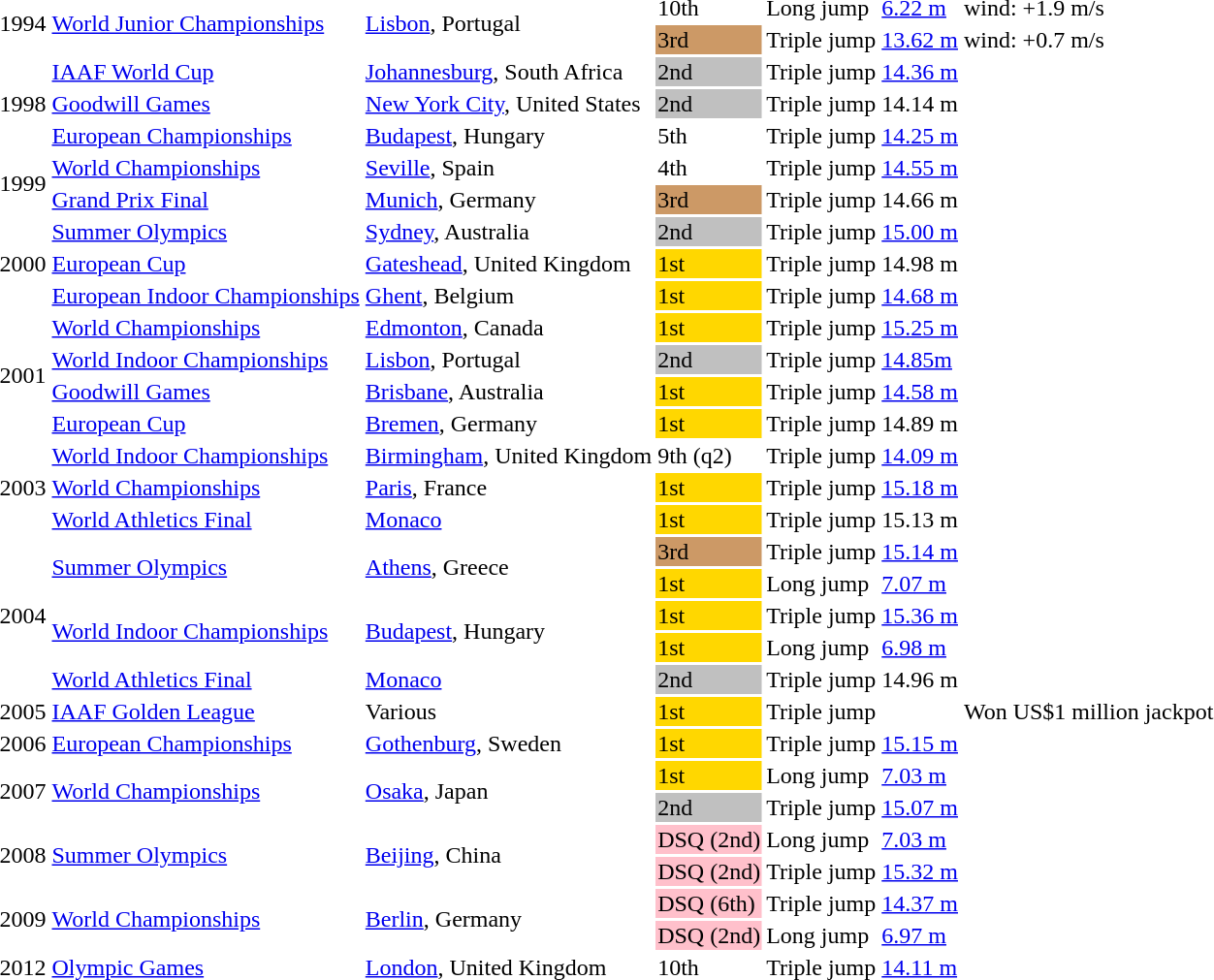<table>
<tr>
<td rowspan=2>1994</td>
<td rowspan=2><a href='#'>World Junior Championships</a></td>
<td rowspan=2><a href='#'>Lisbon</a>, Portugal</td>
<td>10th</td>
<td>Long jump</td>
<td><a href='#'>6.22 m</a></td>
<td>wind: +1.9 m/s</td>
</tr>
<tr>
<td bgcolor="cc9966">3rd</td>
<td>Triple jump</td>
<td><a href='#'>13.62 m</a></td>
<td>wind: +0.7 m/s</td>
</tr>
<tr>
<td rowspan=3>1998</td>
<td><a href='#'>IAAF World Cup</a></td>
<td><a href='#'>Johannesburg</a>, South Africa</td>
<td bgcolor="silver">2nd</td>
<td>Triple jump</td>
<td><a href='#'>14.36 m</a></td>
</tr>
<tr>
<td><a href='#'>Goodwill Games</a></td>
<td><a href='#'>New York City</a>, United States</td>
<td bgcolor="silver">2nd</td>
<td>Triple jump</td>
<td>14.14 m</td>
</tr>
<tr>
<td><a href='#'>European Championships</a></td>
<td><a href='#'>Budapest</a>, Hungary</td>
<td>5th</td>
<td>Triple jump</td>
<td><a href='#'>14.25 m</a></td>
</tr>
<tr>
<td rowspan=2>1999</td>
<td><a href='#'>World Championships</a></td>
<td><a href='#'>Seville</a>, Spain</td>
<td>4th</td>
<td>Triple jump</td>
<td><a href='#'>14.55 m</a></td>
</tr>
<tr>
<td><a href='#'>Grand Prix Final</a></td>
<td><a href='#'>Munich</a>, Germany</td>
<td bgcolor="#cc9966">3rd</td>
<td>Triple jump</td>
<td>14.66 m</td>
</tr>
<tr>
<td rowspan=3>2000</td>
<td><a href='#'>Summer Olympics</a></td>
<td><a href='#'>Sydney</a>, Australia</td>
<td bgcolor="silver">2nd</td>
<td>Triple jump</td>
<td><a href='#'>15.00 m</a></td>
</tr>
<tr>
<td><a href='#'>European Cup</a></td>
<td><a href='#'>Gateshead</a>, United Kingdom</td>
<td bgcolor="gold">1st</td>
<td>Triple jump</td>
<td>14.98 m</td>
</tr>
<tr>
<td><a href='#'>European Indoor Championships</a></td>
<td><a href='#'>Ghent</a>, Belgium</td>
<td bgcolor="gold">1st</td>
<td>Triple jump</td>
<td><a href='#'>14.68 m</a></td>
</tr>
<tr>
<td rowspan=4>2001</td>
<td><a href='#'>World Championships</a></td>
<td><a href='#'>Edmonton</a>, Canada</td>
<td bgcolor="gold">1st</td>
<td>Triple jump</td>
<td><a href='#'>15.25 m</a></td>
</tr>
<tr>
<td><a href='#'>World Indoor Championships</a></td>
<td><a href='#'>Lisbon</a>, Portugal</td>
<td bgcolor="silver">2nd</td>
<td>Triple jump</td>
<td><a href='#'>14.85m</a></td>
</tr>
<tr>
<td><a href='#'>Goodwill Games</a></td>
<td><a href='#'>Brisbane</a>, Australia</td>
<td bgcolor="gold">1st</td>
<td>Triple jump</td>
<td><a href='#'>14.58 m</a></td>
</tr>
<tr>
<td><a href='#'>European Cup</a></td>
<td><a href='#'>Bremen</a>, Germany</td>
<td bgcolor="gold">1st</td>
<td>Triple jump</td>
<td>14.89 m</td>
</tr>
<tr>
<td rowspan=3>2003</td>
<td><a href='#'>World Indoor Championships</a></td>
<td><a href='#'>Birmingham</a>, United Kingdom</td>
<td>9th (q2)</td>
<td>Triple jump</td>
<td><a href='#'>14.09 m</a></td>
</tr>
<tr>
<td><a href='#'>World Championships</a></td>
<td><a href='#'>Paris</a>, France</td>
<td bgcolor="gold">1st</td>
<td>Triple jump</td>
<td><a href='#'>15.18 m</a></td>
</tr>
<tr>
<td><a href='#'>World Athletics Final</a></td>
<td><a href='#'>Monaco</a></td>
<td bgcolor="gold">1st</td>
<td>Triple jump</td>
<td>15.13 m</td>
</tr>
<tr>
<td rowspan=5>2004</td>
<td rowspan=2><a href='#'>Summer Olympics</a></td>
<td rowspan=2><a href='#'>Athens</a>, Greece</td>
<td bgcolor="#cc9966">3rd</td>
<td>Triple jump</td>
<td><a href='#'>15.14 m</a></td>
</tr>
<tr>
<td bgcolor="gold">1st</td>
<td>Long jump</td>
<td><a href='#'>7.07 m</a></td>
</tr>
<tr>
<td rowspan=2><a href='#'>World Indoor Championships</a></td>
<td rowspan=2><a href='#'>Budapest</a>, Hungary</td>
<td bgcolor="gold">1st</td>
<td>Triple jump</td>
<td><a href='#'>15.36 m</a></td>
<td></td>
</tr>
<tr>
<td bgcolor="gold">1st</td>
<td>Long jump</td>
<td><a href='#'>6.98 m</a></td>
</tr>
<tr>
<td><a href='#'>World Athletics Final</a></td>
<td><a href='#'>Monaco</a></td>
<td bgcolor="silver">2nd</td>
<td>Triple jump</td>
<td>14.96 m</td>
</tr>
<tr>
<td>2005</td>
<td><a href='#'>IAAF Golden League</a></td>
<td>Various</td>
<td bgcolor="gold">1st</td>
<td>Triple jump</td>
<td></td>
<td>Won US$1 million jackpot</td>
</tr>
<tr>
<td>2006</td>
<td><a href='#'>European Championships</a></td>
<td><a href='#'>Gothenburg</a>, Sweden</td>
<td bgcolor="gold">1st</td>
<td>Triple jump</td>
<td><a href='#'>15.15 m</a></td>
<td></td>
</tr>
<tr>
<td rowspan=2>2007</td>
<td rowspan=2><a href='#'>World Championships</a></td>
<td rowspan=2><a href='#'>Osaka</a>, Japan</td>
<td bgcolor="gold">1st</td>
<td>Long jump</td>
<td><a href='#'>7.03 m</a></td>
</tr>
<tr>
<td bgcolor="silver">2nd</td>
<td>Triple jump</td>
<td><a href='#'>15.07 m</a></td>
</tr>
<tr>
<td rowspan=2>2008</td>
<td rowspan=2><a href='#'>Summer Olympics</a></td>
<td rowspan=2><a href='#'>Beijing</a>, China</td>
<td bgcolor="pink">DSQ (2nd)</td>
<td>Long jump</td>
<td><a href='#'>7.03 m</a></td>
</tr>
<tr>
<td bgcolor="pink">DSQ (2nd)</td>
<td>Triple jump</td>
<td><a href='#'>15.32 m</a></td>
</tr>
<tr>
<td rowspan=2>2009</td>
<td rowspan=2><a href='#'>World Championships</a></td>
<td rowspan=2><a href='#'>Berlin</a>, Germany</td>
<td bgcolor="pink">DSQ (6th)</td>
<td>Triple jump</td>
<td><a href='#'>14.37 m</a></td>
</tr>
<tr>
<td bgcolor="pink">DSQ (2nd)</td>
<td>Long jump</td>
<td><a href='#'>6.97 m</a></td>
</tr>
<tr>
<td>2012</td>
<td><a href='#'>Olympic Games</a></td>
<td><a href='#'>London</a>, United Kingdom</td>
<td>10th</td>
<td>Triple jump</td>
<td><a href='#'>14.11 m</a></td>
</tr>
</table>
